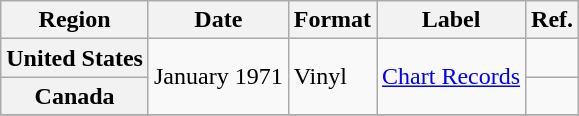<table class="wikitable plainrowheaders">
<tr>
<th scope="col">Region</th>
<th scope="col">Date</th>
<th scope="col">Format</th>
<th scope="col">Label</th>
<th scope="col">Ref.</th>
</tr>
<tr>
<th scope="row">United States</th>
<td rowspan="2">January 1971</td>
<td rowspan="2">Vinyl</td>
<td rowspan="2"><a href='#'>Chart Records</a></td>
<td></td>
</tr>
<tr>
<th scope="row">Canada</th>
<td></td>
</tr>
<tr>
</tr>
</table>
